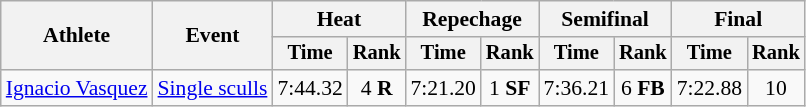<table class="wikitable" style="font-size:90%;text-align:center">
<tr>
<th rowspan=2>Athlete</th>
<th rowspan=2>Event</th>
<th colspan=2>Heat</th>
<th colspan=2>Repechage</th>
<th colspan=2>Semifinal</th>
<th colspan=2>Final</th>
</tr>
<tr style=font-size:95%>
<th>Time</th>
<th>Rank</th>
<th>Time</th>
<th>Rank</th>
<th>Time</th>
<th>Rank</th>
<th>Time</th>
<th>Rank</th>
</tr>
<tr>
<td style="text-align:left"><a href='#'>Ignacio Vasquez</a></td>
<td style="text-align:left"><a href='#'>Single sculls</a></td>
<td>7:44.32</td>
<td>4 <strong>R</strong></td>
<td>7:21.20</td>
<td>1 <strong>SF</strong></td>
<td>7:36.21</td>
<td>6 <strong>FB</strong></td>
<td>7:22.88</td>
<td>10</td>
</tr>
</table>
